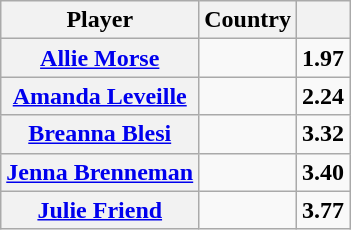<table class="wikitable" style="text-align: center;">
<tr>
<th scope="col">Player</th>
<th scope="col">Country</th>
<th scope="col"></th>
</tr>
<tr>
<th scope="row" align="left"><a href='#'>Allie Morse</a></th>
<td></td>
<td><strong>1.97</strong></td>
</tr>
<tr>
<th scope="row" align="left"><a href='#'>Amanda Leveille</a></th>
<td></td>
<td><strong>2.24</strong></td>
</tr>
<tr>
<th scope="row" align="left"><a href='#'>Breanna Blesi</a></th>
<td></td>
<td><strong>3.32</strong></td>
</tr>
<tr>
<th scope="row" align="left"><a href='#'>Jenna Brenneman</a></th>
<td></td>
<td><strong>3.40</strong></td>
</tr>
<tr>
<th scope="row" align="left"><a href='#'>Julie Friend</a></th>
<td></td>
<td><strong>3.77</strong></td>
</tr>
</table>
